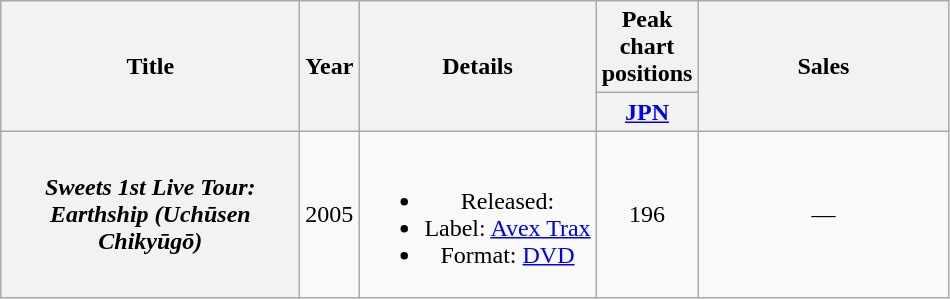<table class="wikitable plainrowheaders" style="text-align:center;">
<tr>
<th rowspan="2" style="width:12em;">Title</th>
<th rowspan="2">Year</th>
<th rowspan="2">Details</th>
<th colspan="1">Peak chart positions</th>
<th rowspan="2" style="width:10em;">Sales</th>
</tr>
<tr>
<th width="30"><a href='#'>JPN</a></th>
</tr>
<tr>
<th scope="row"><em>Sweets 1st Live Tour: Earthship (Uchūsen Chikyūgō)</em></th>
<td>2005</td>
<td><br><ul><li>Released: </li><li>Label: <a href='#'>Avex Trax</a></li><li>Format: <a href='#'>DVD</a></li></ul></td>
<td>196</td>
<td>—</td>
</tr>
</table>
